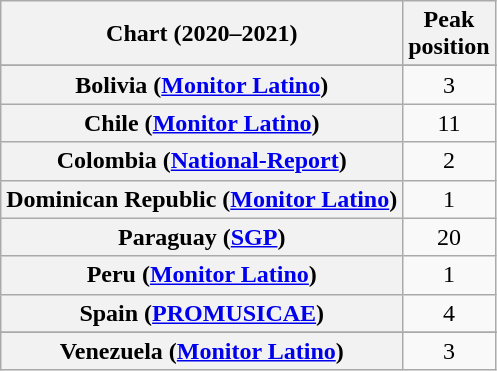<table class="wikitable sortable plainrowheaders" style="text-align:center">
<tr>
<th scope="col">Chart (2020–2021)</th>
<th scope="col">Peak<br>position</th>
</tr>
<tr>
</tr>
<tr>
</tr>
<tr>
<th scope="row">Bolivia (<a href='#'>Monitor Latino</a>)</th>
<td>3</td>
</tr>
<tr>
<th scope="row">Chile (<a href='#'>Monitor Latino</a>)</th>
<td>11</td>
</tr>
<tr>
<th scope="row">Colombia (<a href='#'>National-Report</a>)</th>
<td>2</td>
</tr>
<tr>
<th scope="row">Dominican Republic (<a href='#'>Monitor Latino</a>)</th>
<td>1</td>
</tr>
<tr>
<th scope="row">Paraguay (<a href='#'>SGP</a>)</th>
<td>20</td>
</tr>
<tr>
<th scope="row">Peru (<a href='#'>Monitor Latino</a>)</th>
<td>1</td>
</tr>
<tr>
<th scope="row">Spain (<a href='#'>PROMUSICAE</a>)</th>
<td>4</td>
</tr>
<tr>
</tr>
<tr>
</tr>
<tr>
</tr>
<tr>
</tr>
<tr>
<th scope="row">Venezuela (<a href='#'>Monitor Latino</a>)</th>
<td>3</td>
</tr>
</table>
